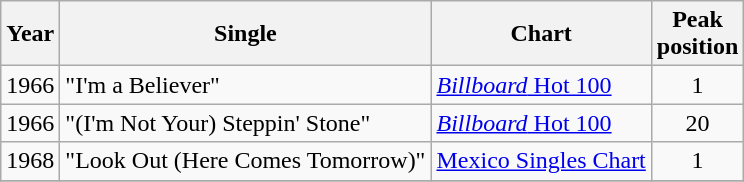<table class="wikitable">
<tr>
<th>Year</th>
<th>Single</th>
<th>Chart</th>
<th>Peak<br>position</th>
</tr>
<tr>
<td>1966</td>
<td>"I'm a Believer"</td>
<td><a href='#'><em>Billboard</em> Hot 100</a></td>
<td style="text-align:center;">1</td>
</tr>
<tr>
<td>1966</td>
<td>"(I'm Not Your) Steppin' Stone"</td>
<td><a href='#'><em>Billboard</em> Hot 100</a></td>
<td style="text-align:center;">20</td>
</tr>
<tr>
<td>1968</td>
<td>"Look Out (Here Comes Tomorrow)"</td>
<td><a href='#'>Mexico Singles Chart</a></td>
<td style="text-align:center;">1</td>
</tr>
<tr>
</tr>
</table>
